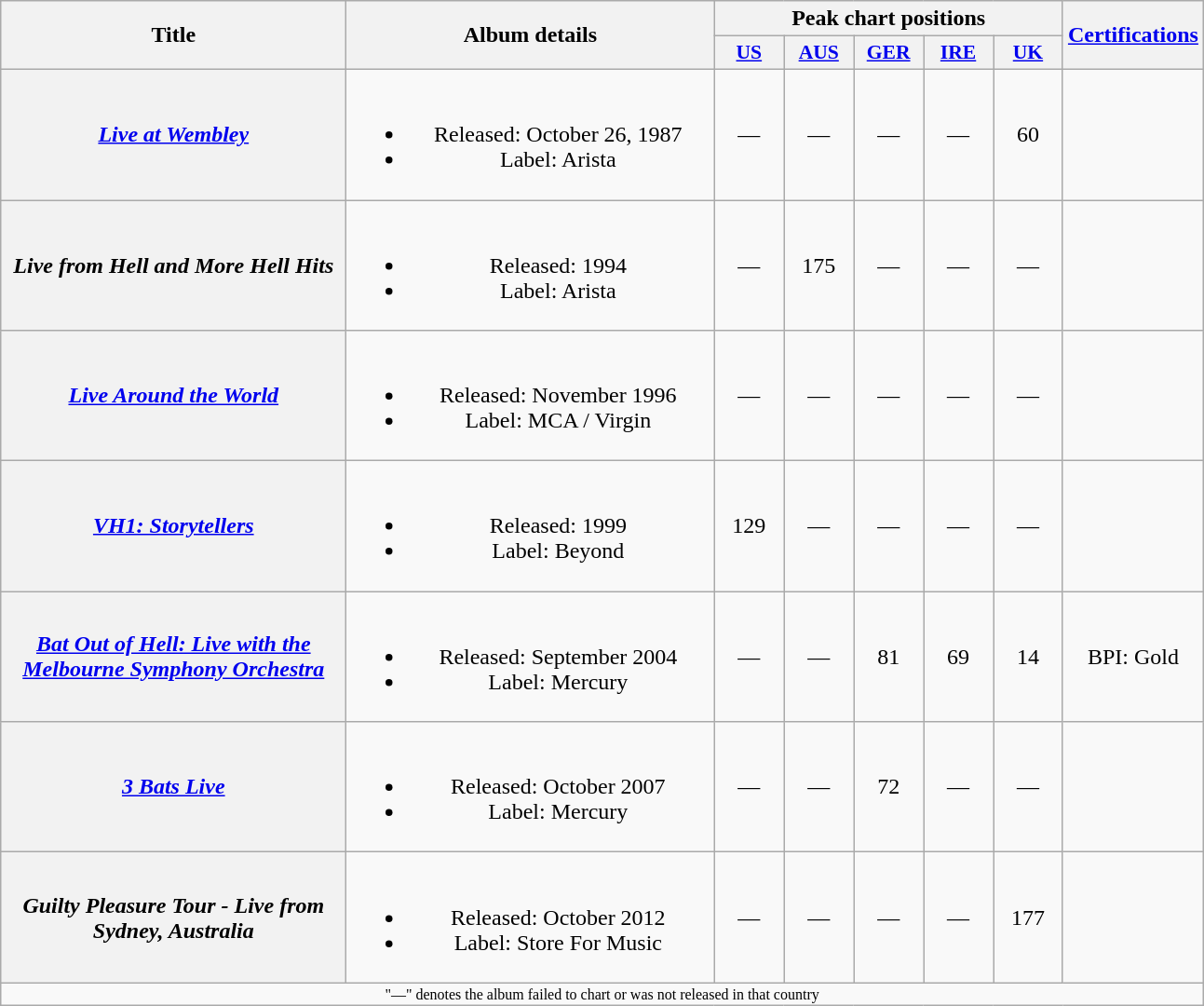<table class="wikitable plainrowheaders" style="text-align:center;">
<tr>
<th scope="col" rowspan="2" style="width:15em;">Title</th>
<th scope="col" rowspan="2" style="width:16em;">Album details</th>
<th scope="col" colspan="5">Peak chart positions</th>
<th scope="col" rowspan="2"><a href='#'>Certifications</a></th>
</tr>
<tr>
<th scope="col" style="width:3em;font-size:90%;"><a href='#'>US</a><br></th>
<th scope="col" style="width:3em;font-size:90%;"><a href='#'>AUS</a><br></th>
<th scope="col" style="width:3em;font-size:90%;"><a href='#'>GER</a><br></th>
<th scope="col" style="width:3em;font-size:90%;"><a href='#'>IRE</a><br></th>
<th scope="col" style="width:3em;font-size:90%;"><a href='#'>UK</a><br></th>
</tr>
<tr>
<th scope="row"><em><a href='#'>Live at Wembley</a></em></th>
<td><br><ul><li>Released: October 26, 1987</li><li>Label: Arista</li></ul></td>
<td>—</td>
<td>—</td>
<td>—</td>
<td>—</td>
<td>60</td>
<td></td>
</tr>
<tr>
<th scope="row"><em>Live from Hell and More Hell Hits</em></th>
<td><br><ul><li>Released: 1994</li><li>Label: Arista</li></ul></td>
<td>—</td>
<td>175</td>
<td>—</td>
<td>—</td>
<td>—</td>
<td></td>
</tr>
<tr>
<th scope="row"><em><a href='#'>Live Around the World</a></em></th>
<td><br><ul><li>Released: November 1996</li><li>Label: MCA / Virgin</li></ul></td>
<td>—</td>
<td>—</td>
<td>—</td>
<td>—</td>
<td>—</td>
<td></td>
</tr>
<tr>
<th scope="row"><em><a href='#'>VH1: Storytellers</a></em></th>
<td><br><ul><li>Released: 1999</li><li>Label: Beyond</li></ul></td>
<td>129</td>
<td>—</td>
<td>—</td>
<td>—</td>
<td>—</td>
<td></td>
</tr>
<tr>
<th scope="row"><em><a href='#'>Bat Out of Hell: Live with the Melbourne Symphony Orchestra</a></em></th>
<td><br><ul><li>Released: September 2004</li><li>Label: Mercury</li></ul></td>
<td>—</td>
<td>—</td>
<td>81</td>
<td>69</td>
<td>14</td>
<td>BPI: Gold</td>
</tr>
<tr>
<th scope="row"><em><a href='#'>3 Bats Live</a></em></th>
<td><br><ul><li>Released: October 2007</li><li>Label: Mercury</li></ul></td>
<td>—</td>
<td>—</td>
<td>72</td>
<td>—</td>
<td>—</td>
<td></td>
</tr>
<tr>
<th scope="row"><em>Guilty Pleasure Tour - Live from Sydney, Australia</em></th>
<td><br><ul><li>Released: October 2012</li><li>Label: Store For Music</li></ul></td>
<td>—</td>
<td>—</td>
<td>—</td>
<td>—</td>
<td>177</td>
<td></td>
</tr>
<tr>
<td colspan="8" style="text-align:center; font-size:8pt;">"—" denotes the album failed to chart or was not released in that country</td>
</tr>
</table>
